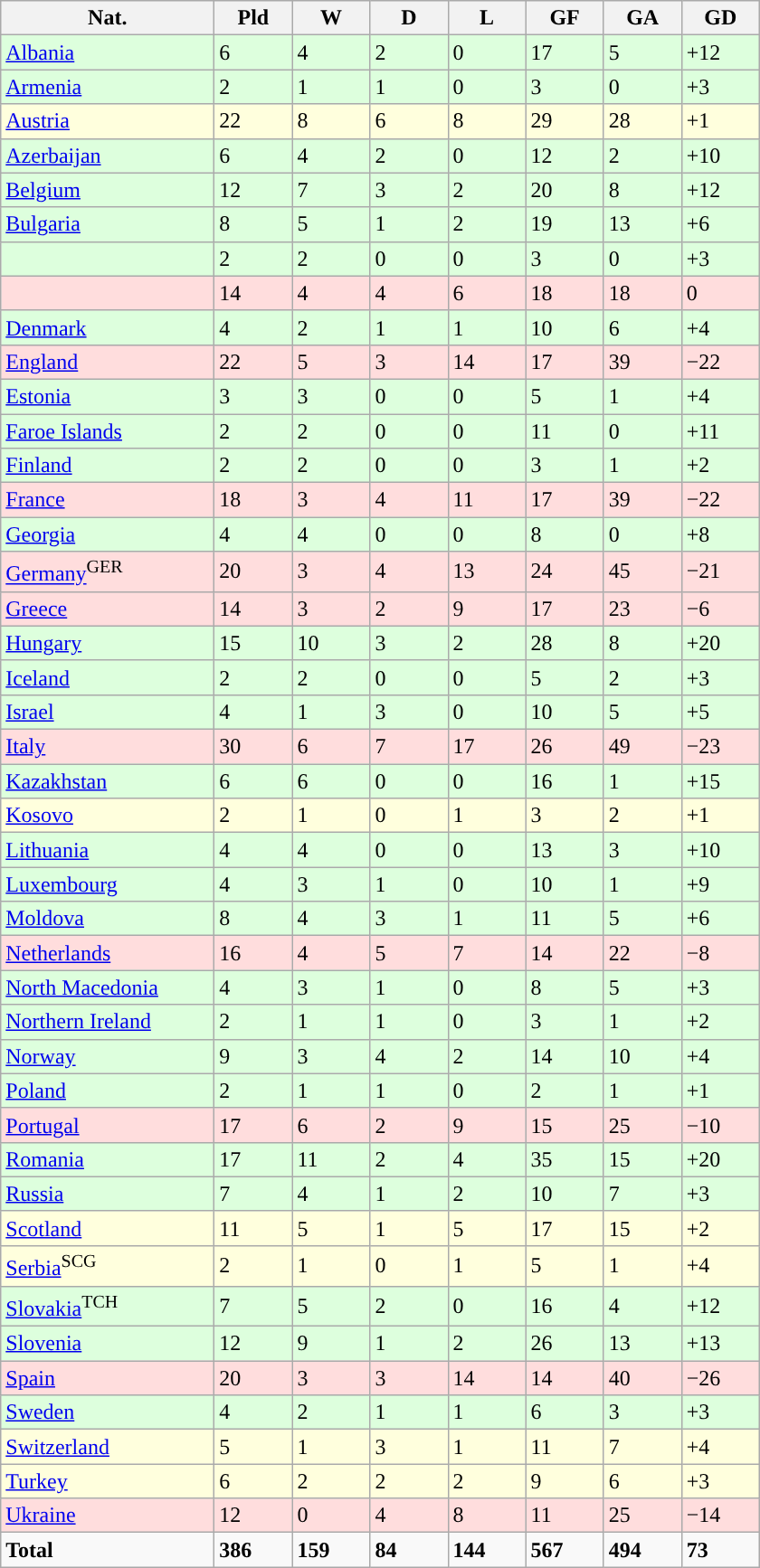<table class="wikitable" text-align: center;">
<tr>
<th width="150">Nat.</th>
<th width="50">Pld</th>
<th width="50">W</th>
<th width="50">D</th>
<th width="50">L</th>
<th width="50">GF</th>
<th width="50">GA</th>
<th width="50">GD</th>
</tr>
<tr bgcolor="#ddffdd">
<td align="left"> <a href='#'>Albania</a></td>
<td>6</td>
<td>4</td>
<td>2</td>
<td>0</td>
<td>17</td>
<td>5</td>
<td>+12</td>
</tr>
<tr bgcolor="#ddffdd">
<td align="left"> <a href='#'>Armenia</a></td>
<td>2</td>
<td>1</td>
<td>1</td>
<td>0</td>
<td>3</td>
<td>0</td>
<td>+3</td>
</tr>
<tr bgcolor="#ffffdd">
<td align="left"> <a href='#'>Austria</a></td>
<td>22</td>
<td>8</td>
<td>6</td>
<td>8</td>
<td>29</td>
<td>28</td>
<td>+1</td>
</tr>
<tr bgcolor="#ddffdd">
<td align="left"> <a href='#'>Azerbaijan</a></td>
<td>6</td>
<td>4</td>
<td>2</td>
<td>0</td>
<td>12</td>
<td>2</td>
<td>+10</td>
</tr>
<tr bgcolor="#ddffdd">
<td align="left"> <a href='#'>Belgium</a></td>
<td>12</td>
<td>7</td>
<td>3</td>
<td>2</td>
<td>20</td>
<td>8</td>
<td>+12</td>
</tr>
<tr bgcolor="#ddffdd">
<td align="left"> <a href='#'>Bulgaria</a></td>
<td>8</td>
<td>5</td>
<td>1</td>
<td>2</td>
<td>19</td>
<td>13</td>
<td>+6</td>
</tr>
<tr bgcolor="#ddffdd">
<td align="left"></td>
<td>2</td>
<td>2</td>
<td>0</td>
<td>0</td>
<td>3</td>
<td>0</td>
<td>+3</td>
</tr>
<tr bgcolor="#ffdddd">
<td align="left"></td>
<td>14</td>
<td>4</td>
<td>4</td>
<td>6</td>
<td>18</td>
<td>18</td>
<td>0</td>
</tr>
<tr bgcolor="#ddffdd">
<td align="left"> <a href='#'>Denmark</a></td>
<td>4</td>
<td>2</td>
<td>1</td>
<td>1</td>
<td>10</td>
<td>6</td>
<td>+4</td>
</tr>
<tr bgcolor="#ffdddd">
<td align="left"> <a href='#'>England</a></td>
<td>22</td>
<td>5</td>
<td>3</td>
<td>14</td>
<td>17</td>
<td>39</td>
<td>−22</td>
</tr>
<tr bgcolor="#ddffdd">
<td align="left"> <a href='#'>Estonia</a></td>
<td>3</td>
<td>3</td>
<td>0</td>
<td>0</td>
<td>5</td>
<td>1</td>
<td>+4</td>
</tr>
<tr bgcolor="#ddffdd">
<td align="left"> <a href='#'>Faroe Islands</a></td>
<td>2</td>
<td>2</td>
<td>0</td>
<td>0</td>
<td>11</td>
<td>0</td>
<td>+11</td>
</tr>
<tr bgcolor="#ddffdd">
<td align="left"> <a href='#'>Finland</a></td>
<td>2</td>
<td>2</td>
<td>0</td>
<td>0</td>
<td>3</td>
<td>1</td>
<td>+2</td>
</tr>
<tr bgcolor="#ffdddd">
<td align="left"> <a href='#'>France</a></td>
<td>18</td>
<td>3</td>
<td>4</td>
<td>11</td>
<td>17</td>
<td>39</td>
<td>−22</td>
</tr>
<tr bgcolor="#ddffdd">
<td align="left"> <a href='#'>Georgia</a></td>
<td>4</td>
<td>4</td>
<td>0</td>
<td>0</td>
<td>8</td>
<td>0</td>
<td>+8</td>
</tr>
<tr bgcolor="#ffdddd">
<td align="left"> <a href='#'>Germany</a><sup>GER</sup></td>
<td>20</td>
<td>3</td>
<td>4</td>
<td>13</td>
<td>24</td>
<td>45</td>
<td>−21</td>
</tr>
<tr bgcolor="#ffdddd">
<td align="left"> <a href='#'>Greece</a></td>
<td>14</td>
<td>3</td>
<td>2</td>
<td>9</td>
<td>17</td>
<td>23</td>
<td>−6</td>
</tr>
<tr bgcolor="#ddffdd">
<td align="left"> <a href='#'>Hungary</a></td>
<td>15</td>
<td>10</td>
<td>3</td>
<td>2</td>
<td>28</td>
<td>8</td>
<td>+20</td>
</tr>
<tr bgcolor="#ddffdd">
<td align="left"> <a href='#'>Iceland</a></td>
<td>2</td>
<td>2</td>
<td>0</td>
<td>0</td>
<td>5</td>
<td>2</td>
<td>+3</td>
</tr>
<tr bgcolor="#ddffdd">
<td align="left"> <a href='#'>Israel</a></td>
<td>4</td>
<td>1</td>
<td>3</td>
<td>0</td>
<td>10</td>
<td>5</td>
<td>+5</td>
</tr>
<tr bgcolor="#ffdddd">
<td align="left"> <a href='#'>Italy</a></td>
<td>30</td>
<td>6</td>
<td>7</td>
<td>17</td>
<td>26</td>
<td>49</td>
<td>−23</td>
</tr>
<tr bgcolor="#ddffdd">
<td align="left"> <a href='#'>Kazakhstan</a></td>
<td>6</td>
<td>6</td>
<td>0</td>
<td>0</td>
<td>16</td>
<td>1</td>
<td>+15</td>
</tr>
<tr bgcolor="#ffffdd">
<td align="left"> <a href='#'>Kosovo</a></td>
<td>2</td>
<td>1</td>
<td>0</td>
<td>1</td>
<td>3</td>
<td>2</td>
<td>+1</td>
</tr>
<tr bgcolor="#ddffdd">
<td align="left"> <a href='#'>Lithuania</a></td>
<td>4</td>
<td>4</td>
<td>0</td>
<td>0</td>
<td>13</td>
<td>3</td>
<td>+10</td>
</tr>
<tr bgcolor="#ddffdd">
<td align="left"> <a href='#'>Luxembourg</a></td>
<td>4</td>
<td>3</td>
<td>1</td>
<td>0</td>
<td>10</td>
<td>1</td>
<td>+9</td>
</tr>
<tr bgcolor="#ddffdd">
<td align="left"> <a href='#'>Moldova</a></td>
<td>8</td>
<td>4</td>
<td>3</td>
<td>1</td>
<td>11</td>
<td>5</td>
<td>+6</td>
</tr>
<tr bgcolor="#ffdddd">
<td align="left"> <a href='#'>Netherlands</a></td>
<td>16</td>
<td>4</td>
<td>5</td>
<td>7</td>
<td>14</td>
<td>22</td>
<td>−8</td>
</tr>
<tr bgcolor="#ddffdd">
<td align="left"> <a href='#'>North Macedonia</a></td>
<td>4</td>
<td>3</td>
<td>1</td>
<td>0</td>
<td>8</td>
<td>5</td>
<td>+3</td>
</tr>
<tr bgcolor="#ddffdd">
<td align="left"> <a href='#'>Northern Ireland</a></td>
<td>2</td>
<td>1</td>
<td>1</td>
<td>0</td>
<td>3</td>
<td>1</td>
<td>+2</td>
</tr>
<tr bgcolor="#ddffdd">
<td align="left"> <a href='#'>Norway</a></td>
<td>9</td>
<td>3</td>
<td>4</td>
<td>2</td>
<td>14</td>
<td>10</td>
<td>+4</td>
</tr>
<tr bgcolor="#ddffdd">
<td align="left"> <a href='#'>Poland</a></td>
<td>2</td>
<td>1</td>
<td>1</td>
<td>0</td>
<td>2</td>
<td>1</td>
<td>+1</td>
</tr>
<tr bgcolor="#ffdddd">
<td align="left"> <a href='#'>Portugal</a></td>
<td>17</td>
<td>6</td>
<td>2</td>
<td>9</td>
<td>15</td>
<td>25</td>
<td>−10</td>
</tr>
<tr bgcolor="#ddffdd">
<td align="left"> <a href='#'>Romania</a></td>
<td>17</td>
<td>11</td>
<td>2</td>
<td>4</td>
<td>35</td>
<td>15</td>
<td>+20</td>
</tr>
<tr bgcolor="#ddffdd">
<td align="left"> <a href='#'>Russia</a></td>
<td>7</td>
<td>4</td>
<td>1</td>
<td>2</td>
<td>10</td>
<td>7</td>
<td>+3</td>
</tr>
<tr bgcolor="#ffffdd">
<td align="left"> <a href='#'>Scotland</a></td>
<td>11</td>
<td>5</td>
<td>1</td>
<td>5</td>
<td>17</td>
<td>15</td>
<td>+2</td>
</tr>
<tr bgcolor="#ffffdd">
<td align="left"> <a href='#'>Serbia</a><sup>SCG</sup></td>
<td>2</td>
<td>1</td>
<td>0</td>
<td>1</td>
<td>5</td>
<td>1</td>
<td>+4</td>
</tr>
<tr bgcolor="#ddffdd">
<td align="left"> <a href='#'>Slovakia</a><sup>TCH</sup></td>
<td>7</td>
<td>5</td>
<td>2</td>
<td>0</td>
<td>16</td>
<td>4</td>
<td>+12</td>
</tr>
<tr bgcolor="#ddffdd">
<td align="left"> <a href='#'>Slovenia</a></td>
<td>12</td>
<td>9</td>
<td>1</td>
<td>2</td>
<td>26</td>
<td>13</td>
<td>+13</td>
</tr>
<tr bgcolor="#ffdddd">
<td align="left"> <a href='#'>Spain</a></td>
<td>20</td>
<td>3</td>
<td>3</td>
<td>14</td>
<td>14</td>
<td>40</td>
<td>−26</td>
</tr>
<tr bgcolor="#ddffdd">
<td align="left"> <a href='#'>Sweden</a></td>
<td>4</td>
<td>2</td>
<td>1</td>
<td>1</td>
<td>6</td>
<td>3</td>
<td>+3</td>
</tr>
<tr bgcolor="#ffffdd">
<td align="left"> <a href='#'>Switzerland</a></td>
<td>5</td>
<td>1</td>
<td>3</td>
<td>1</td>
<td>11</td>
<td>7</td>
<td>+4</td>
</tr>
<tr bgcolor="#ffffdd">
<td align="left"> <a href='#'>Turkey</a></td>
<td>6</td>
<td>2</td>
<td>2</td>
<td>2</td>
<td>9</td>
<td>6</td>
<td>+3</td>
</tr>
<tr bgcolor="#ffdddd">
<td align="left"> <a href='#'>Ukraine</a></td>
<td>12</td>
<td>0</td>
<td>4</td>
<td>8</td>
<td>11</td>
<td>25</td>
<td>−14</td>
</tr>
<tr>
<td><strong>Total</strong></td>
<td><strong>386</strong></td>
<td><strong>159</strong></td>
<td><strong>84</strong></td>
<td><strong>144</strong></td>
<td><strong>567</strong></td>
<td><strong>494</strong></td>
<td><strong>73</strong></td>
</tr>
</table>
